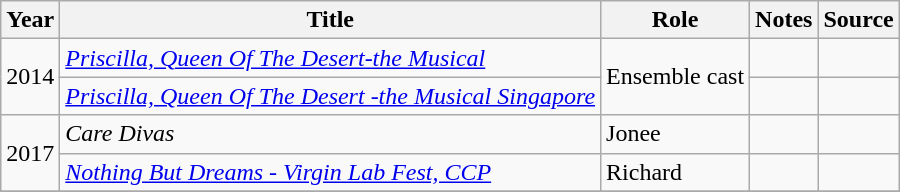<table class="wikitable sortable">
<tr>
<th>Year</th>
<th>Title</th>
<th>Role</th>
<th class="unsortable">Notes</th>
<th class="unsortable">Source</th>
</tr>
<tr>
<td rowspan="2">2014</td>
<td><em><a href='#'>Priscilla, Queen Of The Desert-the Musical</a></em></td>
<td rowspan="2">Ensemble cast</td>
<td></td>
<td></td>
</tr>
<tr>
<td><em><a href='#'>Priscilla, Queen Of The Desert -the Musical Singapore</a></em></td>
<td></td>
<td></td>
</tr>
<tr>
<td rowspan="2">2017</td>
<td><em>Care Divas</em></td>
<td>Jonee</td>
<td></td>
<td></td>
</tr>
<tr>
<td><em><a href='#'>Nothing But Dreams - Virgin Lab Fest, CCP</a></em></td>
<td>Richard</td>
<td></td>
<td></td>
</tr>
<tr>
</tr>
</table>
